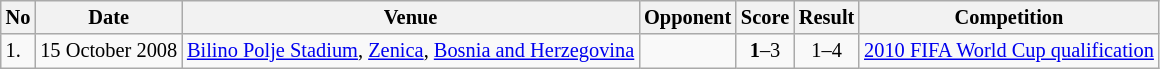<table class="wikitable" style="font-size:85%;">
<tr>
<th>No</th>
<th>Date</th>
<th>Venue</th>
<th>Opponent</th>
<th>Score</th>
<th>Result</th>
<th>Competition</th>
</tr>
<tr>
<td>1.</td>
<td>15 October 2008</td>
<td><a href='#'>Bilino Polje Stadium</a>, <a href='#'>Zenica</a>, <a href='#'>Bosnia and Herzegovina</a></td>
<td></td>
<td align=center><strong>1</strong>–3</td>
<td align=center>1–4</td>
<td><a href='#'>2010 FIFA World Cup qualification</a></td>
</tr>
</table>
